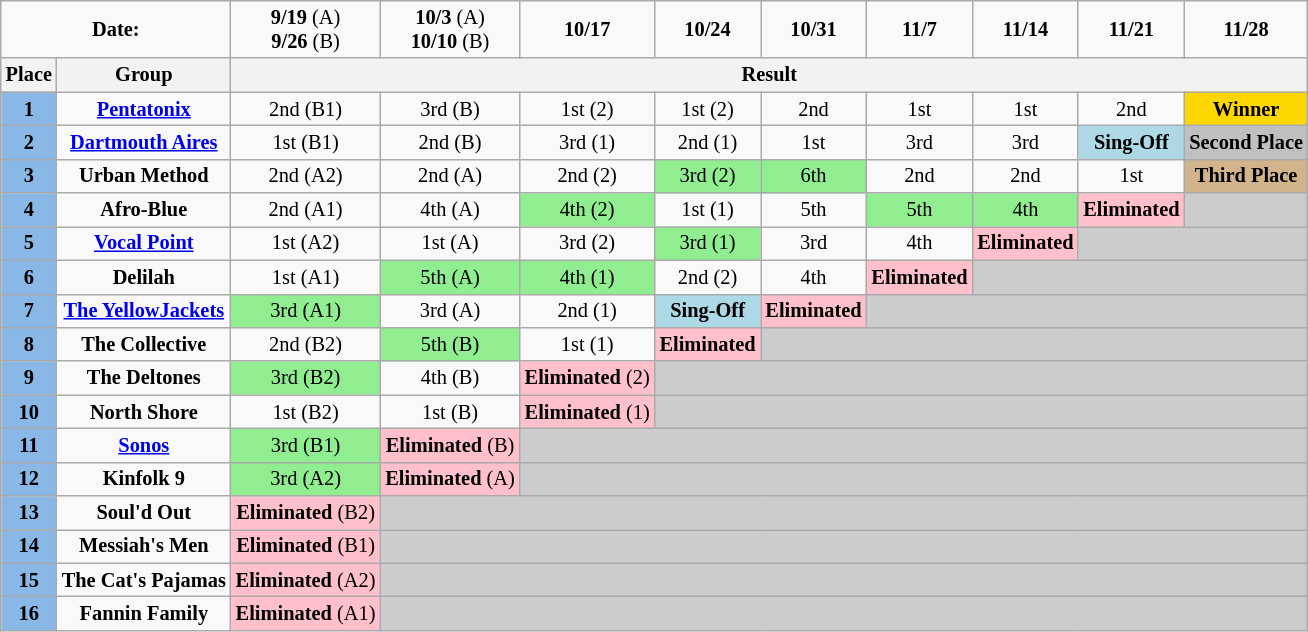<table class="wikitable" style="text-align:center; font-size:85%">
<tr style="text-align:center;">
<td colspan="2"><strong>Date:</strong></td>
<td><strong>9/19</strong> (A)<br><strong>9/26</strong> (B)</td>
<td><strong>10/3</strong> (A)<br><strong>10/10</strong> (B)</td>
<td><strong>10/17</strong></td>
<td><strong>10/24</strong></td>
<td><strong>10/31</strong></td>
<td><strong>11/7</strong></td>
<td><strong>11/14</strong></td>
<td><strong>11/21</strong></td>
<td><strong>11/28</strong></td>
</tr>
<tr>
<th>Place</th>
<th>Group</th>
<th colspan="9" style="text-align:center;">Result</th>
</tr>
<tr>
<td style="background:#8ab8e6; text-align:center;"><strong>1</strong></td>
<td><strong><a href='#'>Pentatonix</a></strong></td>
<td>2nd (B1)</td>
<td>3rd (B)</td>
<td>1st (2)</td>
<td>1st (2)</td>
<td>2nd</td>
<td>1st</td>
<td>1st</td>
<td>2nd</td>
<td style="background:gold"><strong>Winner</strong></td>
</tr>
<tr>
<td style="background:#8ab8e6; text-align:center;"><strong>2</strong></td>
<td><strong><a href='#'>Dartmouth Aires</a></strong></td>
<td>1st (B1)</td>
<td>2nd (B)</td>
<td>3rd (1)</td>
<td>2nd (1)</td>
<td>1st</td>
<td>3rd</td>
<td>3rd</td>
<td style="background:lightblue"><strong>Sing-Off</strong></td>
<td style="background:silver"><strong>Second Place</strong></td>
</tr>
<tr>
<td style="background:#8ab8e6; text-align:center;"><strong>3</strong></td>
<td><strong>Urban Method</strong></td>
<td>2nd (A2)</td>
<td>2nd (A)</td>
<td>2nd (2)</td>
<td style="background:lightgreen">3rd (2)</td>
<td style="background:lightgreen">6th</td>
<td>2nd</td>
<td>2nd</td>
<td>1st</td>
<td style="background:tan"><strong>Third Place</strong></td>
</tr>
<tr>
<td style="background:#8ab8e6; text-align:center;"><strong>4</strong></td>
<td><strong>Afro-Blue</strong></td>
<td>2nd (A1)</td>
<td>4th (A)</td>
<td style="background:lightgreen;">4th (2)</td>
<td>1st (1)</td>
<td>5th</td>
<td style="background:lightgreen;">5th</td>
<td style="background:lightgreen;">4th</td>
<td style="background:pink;"><strong>Eliminated</strong></td>
<td bgcolor="CCCCCC" colspan="1"></td>
</tr>
<tr>
<td style="text-align:center; background:#8ab8e6;"><strong>5</strong></td>
<td><strong><a href='#'>Vocal Point</a></strong></td>
<td>1st (A2)</td>
<td>1st (A)</td>
<td>3rd (2)</td>
<td style="background:lightgreen">3rd (1)</td>
<td>3rd</td>
<td>4th</td>
<td style="background:pink;"><strong>Eliminated</strong></td>
<td bgcolor="CCCCCC" colspan="2"></td>
</tr>
<tr>
<td style="text-align:center; background:#8ab8e6;"><strong>6</strong></td>
<td><strong>Delilah</strong></td>
<td>1st (A1)</td>
<td style="background:lightgreen; text-align:center;">5th (A)</td>
<td style="background:lightgreen;">4th (1)</td>
<td>2nd (2)</td>
<td>4th</td>
<td style="background:pink;"><strong>Eliminated</strong></td>
<td bgcolor="CCCCCC" colspan="3"></td>
</tr>
<tr>
<td style="text-align:center; background:#8ab8e6;"><strong>7</strong></td>
<td><strong><a href='#'>The YellowJackets</a></strong></td>
<td style="background:lightgreen;">3rd (A1)</td>
<td>3rd (A)</td>
<td>2nd (1)</td>
<td style="background:lightblue"><strong>Sing-Off</strong></td>
<td style="background:pink;"><strong>Eliminated</strong></td>
<td bgcolor="CCCCCC" colspan="4"></td>
</tr>
<tr>
<td style="background:#8ab8e6; text-align:center;"><strong>8</strong></td>
<td><strong>The Collective</strong></td>
<td>2nd (B2)</td>
<td style="background:lightgreen;">5th (B)</td>
<td>1st (1)</td>
<td style="background:pink;"><strong>Eliminated</strong></td>
<td bgcolor="CCCCCC" colspan="5"></td>
</tr>
<tr>
<td style="background:#8ab8e6; text-align:center;"><strong>9</strong></td>
<td><strong>The Deltones</strong></td>
<td style="background:lightgreen; text-align:center;">3rd (B2)</td>
<td>4th (B)</td>
<td style="background:pink;"><strong>Eliminated</strong> (2)</td>
<td bgcolor="CCCCCC" colspan="6"></td>
</tr>
<tr>
<td style="background:#8ab8e6; text-align:center;"><strong>10</strong></td>
<td><strong>North Shore</strong></td>
<td>1st (B2)</td>
<td>1st (B)</td>
<td style="background:pink;"><strong>Eliminated</strong> (1)</td>
<td bgcolor="CCCCCC" colspan="6"></td>
</tr>
<tr>
<td style="text-align:center; background:#8ab8e6;"><strong>11</strong></td>
<td><strong><a href='#'>Sonos</a></strong></td>
<td style="background:lightgreen;">3rd (B1)</td>
<td style="background:pink;"><strong>Eliminated</strong> (B)</td>
<td bgcolor="CCCCCC" colspan="7"></td>
</tr>
<tr>
<td style="background:#8ab8e6; text-align:center;"><strong>12</strong></td>
<td><strong>Kinfolk 9</strong></td>
<td style="background:lightgreen; text-align:center;">3rd (A2)</td>
<td style="background:pink;"><strong>Eliminated</strong> (A)</td>
<td bgcolor="CCCCCC" colspan="7"></td>
</tr>
<tr>
<td style="text-align:center; background:#8ab8e6;"><strong>13</strong></td>
<td><strong>Soul'd Out</strong></td>
<td style="background:pink;"><strong>Eliminated</strong> (B2)</td>
<td bgcolor="CCCCCC" colspan="8"></td>
</tr>
<tr>
<td style="background:#8ab8e6; text-align:center;"><strong>14</strong></td>
<td><strong>Messiah's Men</strong></td>
<td style="background:pink;"><strong>Eliminated</strong> (B1)</td>
<td bgcolor="CCCCCC" colspan="8"></td>
</tr>
<tr>
<td style="text-align:center; background:#8ab8e6;"><strong>15</strong></td>
<td><strong>The Cat's Pajamas</strong></td>
<td style="background:pink;"><strong>Eliminated</strong> (A2)</td>
<td bgcolor="CCCCCC" colspan="8"></td>
</tr>
<tr>
<td style="text-align:center; background:#8ab8e6;"><strong>16</strong></td>
<td><strong>Fannin Family</strong></td>
<td style="background:pink;"><strong>Eliminated</strong> (A1)</td>
<td bgcolor="CCCCCC" colspan="8"></td>
</tr>
</table>
